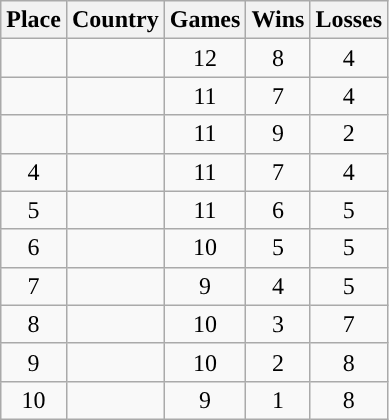<table class="wikitable" style="text-align:center;">
<tr>
<th>Place</th>
<th>Country</th>
<th>Games</th>
<th>Wins</th>
<th>Losses</th>
</tr>
<tr>
<td></td>
<td align=left></td>
<td>12</td>
<td>8</td>
<td>4</td>
</tr>
<tr>
<td></td>
<td align=left></td>
<td>11</td>
<td>7</td>
<td>4</td>
</tr>
<tr>
<td></td>
<td align=left></td>
<td>11</td>
<td>9</td>
<td>2</td>
</tr>
<tr>
<td>4</td>
<td align=left></td>
<td>11</td>
<td>7</td>
<td>4</td>
</tr>
<tr>
<td>5</td>
<td align=left></td>
<td>11</td>
<td>6</td>
<td>5</td>
</tr>
<tr>
<td>6</td>
<td align=left></td>
<td>10</td>
<td>5</td>
<td>5</td>
</tr>
<tr>
<td>7</td>
<td align=left></td>
<td>9</td>
<td>4</td>
<td>5</td>
</tr>
<tr>
<td>8</td>
<td align=left></td>
<td>10</td>
<td>3</td>
<td>7</td>
</tr>
<tr>
<td>9</td>
<td align=left></td>
<td>10</td>
<td>2</td>
<td>8</td>
</tr>
<tr>
<td>10</td>
<td align=left></td>
<td>9</td>
<td>1</td>
<td>8</td>
</tr>
</table>
